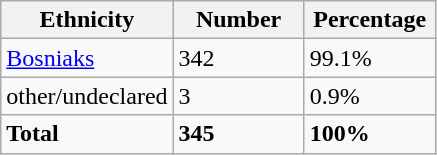<table class="wikitable">
<tr>
<th width="100px">Ethnicity</th>
<th width="80px">Number</th>
<th width="80px">Percentage</th>
</tr>
<tr>
<td><a href='#'>Bosniaks</a></td>
<td>342</td>
<td>99.1%</td>
</tr>
<tr>
<td>other/undeclared</td>
<td>3</td>
<td>0.9%</td>
</tr>
<tr>
<td><strong>Total</strong></td>
<td><strong>345</strong></td>
<td><strong>100%</strong></td>
</tr>
</table>
